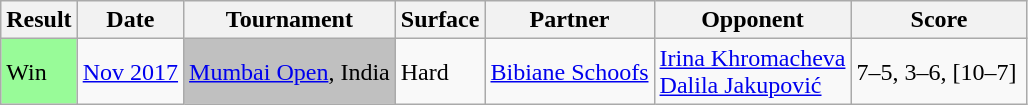<table class="sortable wikitable">
<tr>
<th>Result</th>
<th>Date</th>
<th>Tournament</th>
<th>Surface</th>
<th>Partner</th>
<th>Opponent</th>
<th style="width:110px" class="unsortable">Score</th>
</tr>
<tr>
<td bgcolor=98FB98>Win</td>
<td><a href='#'>Nov 2017</a></td>
<td bgcolor=silver><a href='#'>Mumbai Open</a>, India</td>
<td>Hard</td>
<td> <a href='#'>Bibiane Schoofs</a></td>
<td> <a href='#'>Irina Khromacheva</a> <br>  <a href='#'>Dalila Jakupović</a></td>
<td>7–5, 3–6, [10–7]</td>
</tr>
</table>
